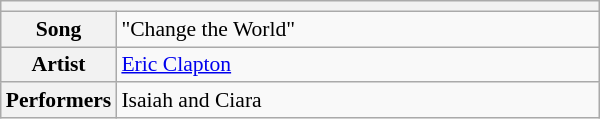<table class="wikitable" style="font-size: 90%" width=400px>
<tr>
<th colspan=2></th>
</tr>
<tr>
<th width=10%>Song</th>
<td>"Change the World"</td>
</tr>
<tr>
<th width=10%>Artist</th>
<td><a href='#'>Eric Clapton</a></td>
</tr>
<tr>
<th width=10%>Performers</th>
<td>Isaiah and Ciara</td>
</tr>
</table>
